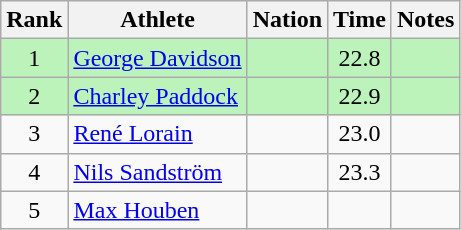<table class="wikitable sortable" style="text-align:center">
<tr>
<th>Rank</th>
<th>Athlete</th>
<th>Nation</th>
<th>Time</th>
<th>Notes</th>
</tr>
<tr bgcolor=bbf3bb>
<td>1</td>
<td align=left><a href='#'>George Davidson</a></td>
<td align=left></td>
<td>22.8</td>
<td></td>
</tr>
<tr bgcolor=bbf3bb>
<td>2</td>
<td align=left><a href='#'>Charley Paddock</a></td>
<td align=left></td>
<td>22.9</td>
<td></td>
</tr>
<tr>
<td>3</td>
<td align=left><a href='#'>René Lorain</a></td>
<td align=left></td>
<td>23.0</td>
<td></td>
</tr>
<tr>
<td>4</td>
<td align=left><a href='#'>Nils Sandström</a></td>
<td align=left></td>
<td>23.3</td>
<td></td>
</tr>
<tr>
<td>5</td>
<td align=left><a href='#'>Max Houben</a></td>
<td align=left></td>
<td data-sort-value=30.0></td>
<td></td>
</tr>
</table>
